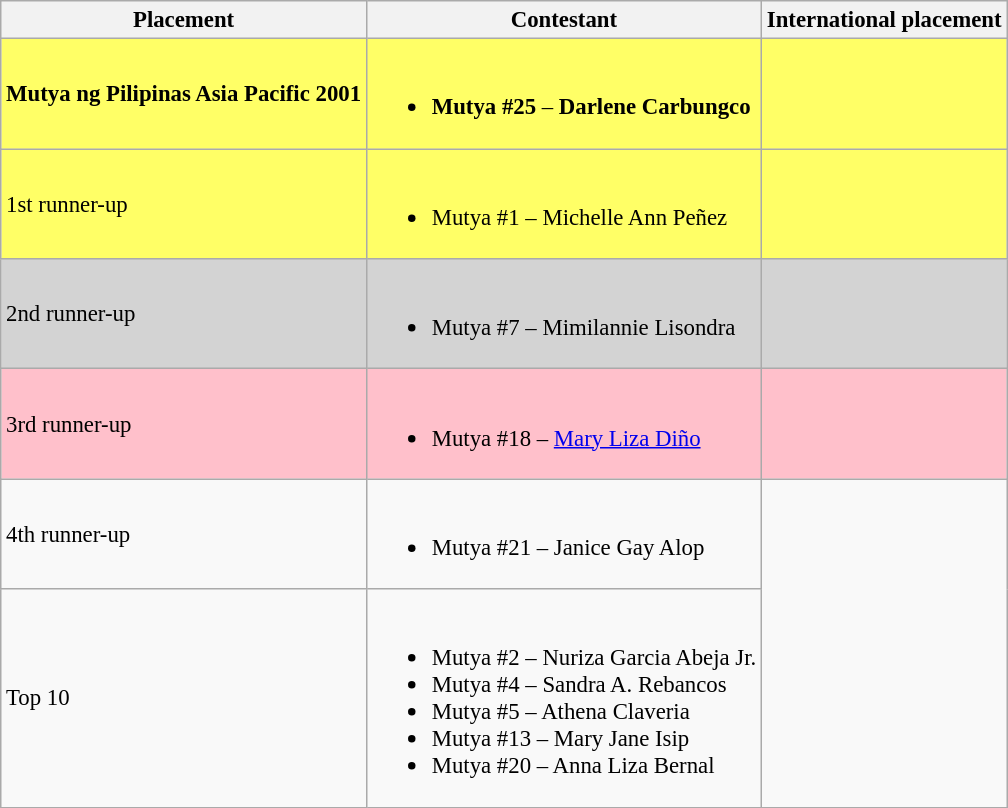<table class="wikitable sortable" style="font-size: 95%;">
<tr>
<th>Placement</th>
<th>Contestant</th>
<th>International placement</th>
</tr>
<tr style="background:#FFFF66;">
<td><strong>Mutya ng Pilipinas Asia Pacific 2001</strong></td>
<td><br><ul><li><strong>Mutya #25</strong> – <strong>Darlene Carbungco</strong></li></ul></td>
<td></td>
</tr>
<tr style="background:#FFFF66;">
<td>1st runner-up</td>
<td><br><ul><li>Mutya #1 – Michelle Ann Peñez<br></li></ul></td>
<td></td>
</tr>
<tr style="background:lightgrey;">
<td>2nd runner-up</td>
<td><br><ul><li>Mutya #7 – Mimilannie Lisondra<br></li></ul></td>
<td></td>
</tr>
<tr style="background:pink;">
<td>3rd runner-up</td>
<td><br><ul><li>Mutya #18 – <a href='#'>Mary Liza Diño</a><br></li></ul></td>
<td></td>
</tr>
<tr>
<td>4th runner-up</td>
<td><br><ul><li>Mutya #21 – Janice Gay Alop</li></ul></td>
</tr>
<tr>
<td>Top 10</td>
<td><br><ul><li>Mutya #2 – Nuriza Garcia Abeja Jr.</li><li>Mutya #4 – Sandra A. Rebancos</li><li>Mutya #5 – Athena Claveria</li><li>Mutya #13 – Mary Jane Isip</li><li>Mutya #20 – Anna Liza Bernal</li></ul></td>
</tr>
</table>
